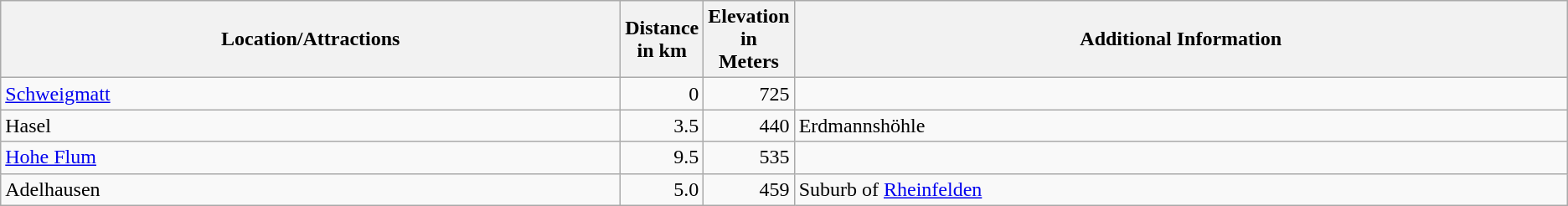<table class="wikitable">
<tr>
<th width="40%">Location/Attractions</th>
<th width="5%">Distance in km</th>
<th width="5%">Elevation in Meters</th>
<th width="50%">Additional Information</th>
</tr>
<tr valign="top">
<td><a href='#'>Schweigmatt</a></td>
<td align="right">0</td>
<td align="right">725</td>
<td></td>
</tr>
<tr valign="top">
<td>Hasel</td>
<td align="right">3.5</td>
<td align="right">440</td>
<td>Erdmannshöhle</td>
</tr>
<tr valign="top">
<td><a href='#'>Hohe Flum</a></td>
<td align="right">9.5</td>
<td align="right">535</td>
<td></td>
</tr>
<tr valign="top">
<td>Adelhausen</td>
<td align="right">5.0</td>
<td align="right">459</td>
<td>Suburb of <a href='#'>Rheinfelden</a></td>
</tr>
</table>
